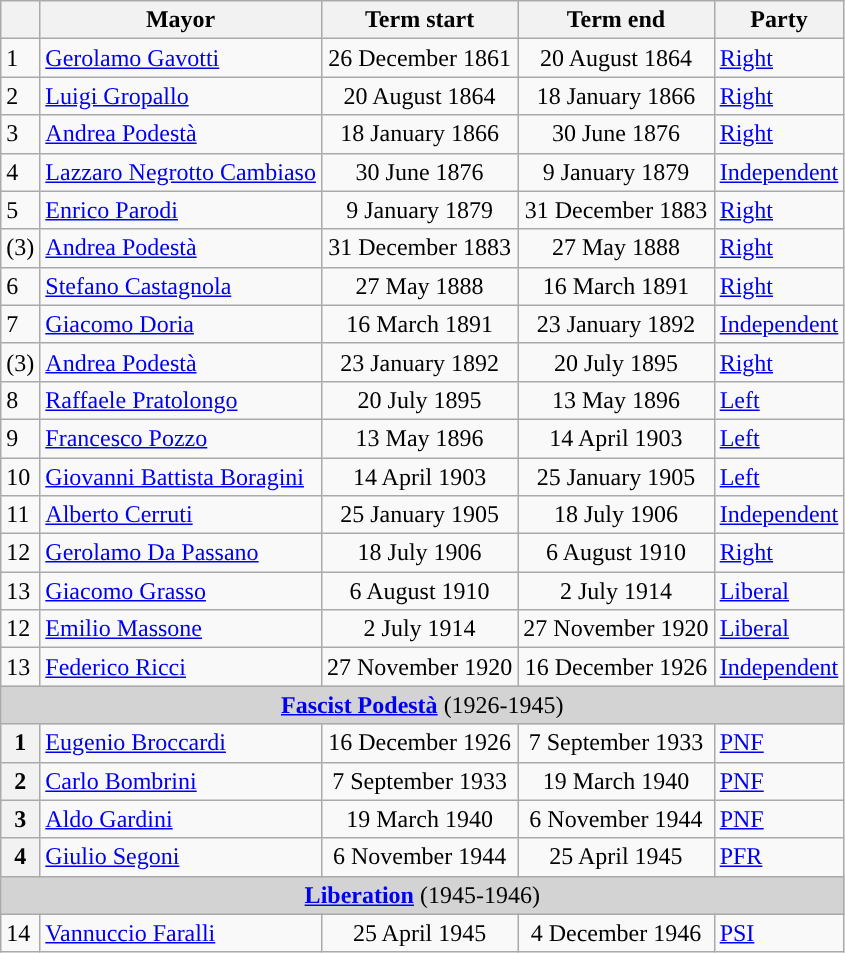<table class="wikitable">
<tr>
<th class=unsortable> </th>
<th>Mayor</th>
<th>Term start</th>
<th>Term end</th>
<th>Party</th>
</tr>
<tr>
<td bgcolor=>1</td>
<td><a href='#'>Gerolamo Gavotti</a></td>
<td align=center>26 December 1861</td>
<td align=center>20 August 1864</td>
<td><a href='#'>Right</a></td>
</tr>
<tr>
<td bgcolor=>2</td>
<td><a href='#'>Luigi Gropallo</a></td>
<td align=center>20 August 1864</td>
<td align=center>18 January 1866</td>
<td><a href='#'>Right</a></td>
</tr>
<tr>
<td bgcolor=>3</td>
<td><a href='#'>Andrea Podestà</a></td>
<td align=center>18 January 1866</td>
<td align=center>30 June 1876</td>
<td><a href='#'>Right</a></td>
</tr>
<tr>
<td bgcolor=>4</td>
<td><a href='#'>Lazzaro Negrotto Cambiaso</a></td>
<td align=center>30 June 1876</td>
<td align=center>9 January 1879</td>
<td><a href='#'>Independent</a></td>
</tr>
<tr>
<td bgcolor=>5</td>
<td><a href='#'>Enrico Parodi</a></td>
<td align=center>9 January 1879</td>
<td align=center>31 December 1883</td>
<td><a href='#'>Right</a></td>
</tr>
<tr>
<td bgcolor=>(3)</td>
<td><a href='#'>Andrea Podestà</a></td>
<td align=center>31 December 1883</td>
<td align=center>27 May 1888</td>
<td><a href='#'>Right</a></td>
</tr>
<tr>
<td bgcolor=>6</td>
<td><a href='#'>Stefano Castagnola</a></td>
<td align=center>27 May 1888</td>
<td align=center>16 March 1891</td>
<td><a href='#'>Right</a></td>
</tr>
<tr>
<td bgcolor=>7</td>
<td><a href='#'>Giacomo Doria</a></td>
<td align=center>16 March 1891</td>
<td align=center>23 January 1892</td>
<td><a href='#'>Independent</a></td>
</tr>
<tr>
<td bgcolor=>(3)</td>
<td><a href='#'>Andrea Podestà</a></td>
<td align=center>23 January 1892</td>
<td align=center>20 July 1895</td>
<td><a href='#'>Right</a></td>
</tr>
<tr>
<td bgcolor=>8</td>
<td><a href='#'>Raffaele Pratolongo</a></td>
<td align=center>20 July 1895</td>
<td align=center>13 May 1896</td>
<td><a href='#'>Left</a></td>
</tr>
<tr>
<td bgcolor=>9</td>
<td><a href='#'>Francesco Pozzo</a></td>
<td align=center>13 May 1896</td>
<td align=center>14 April 1903</td>
<td><a href='#'>Left</a></td>
</tr>
<tr>
<td bgcolor=>10</td>
<td><a href='#'>Giovanni Battista Boragini</a></td>
<td align=center>14 April 1903</td>
<td align=center>25 January 1905</td>
<td><a href='#'>Left</a></td>
</tr>
<tr>
<td bgcolor=>11</td>
<td><a href='#'>Alberto Cerruti</a></td>
<td align=center>25 January 1905</td>
<td align=center>18 July 1906</td>
<td><a href='#'>Independent</a></td>
</tr>
<tr>
<td bgcolor=>12</td>
<td><a href='#'>Gerolamo Da Passano</a></td>
<td align=center>18 July 1906</td>
<td align=center>6 August 1910</td>
<td><a href='#'>Right</a></td>
</tr>
<tr>
<td bgcolor=>13</td>
<td><a href='#'>Giacomo Grasso</a></td>
<td align=center>6 August 1910</td>
<td align=center>2 July 1914</td>
<td><a href='#'>Liberal</a></td>
</tr>
<tr>
<td bgcolor=>12</td>
<td><a href='#'>Emilio Massone</a></td>
<td align=center>2 July 1914</td>
<td align=center>27 November 1920</td>
<td><a href='#'>Liberal</a></td>
</tr>
<tr>
<td bgcolor=>13</td>
<td><a href='#'>Federico Ricci</a></td>
<td align=center>27 November 1920</td>
<td align=center>16 December 1926</td>
<td><a href='#'>Independent</a></td>
</tr>
<tr>
<td colspan="8" bgcolor="lightgrey" align=center><strong><a href='#'>Fascist Podestà</a></strong> (1926-1945)</td>
</tr>
<tr>
<th rowspan=1 style="background:">1</th>
<td><a href='#'>Eugenio Broccardi</a></td>
<td align=center>16 December 1926</td>
<td align=center>7 September 1933</td>
<td><a href='#'>PNF</a></td>
</tr>
<tr>
<th rowspan=1 style="background:">2</th>
<td><a href='#'>Carlo Bombrini</a></td>
<td align=center>7 September 1933</td>
<td align=center>19 March 1940</td>
<td><a href='#'>PNF</a></td>
</tr>
<tr>
<th rowspan=1 style="background:">3</th>
<td><a href='#'>Aldo Gardini</a></td>
<td align=center>19 March 1940</td>
<td align=center>6 November 1944</td>
<td><a href='#'>PNF</a></td>
</tr>
<tr>
<th rowspan=1 style="background:">4</th>
<td><a href='#'>Giulio Segoni</a></td>
<td align=center>6 November 1944</td>
<td align=center>25 April 1945</td>
<td><a href='#'>PFR</a></td>
</tr>
<tr>
<td colspan="8" bgcolor="lightgrey" align=center><strong><a href='#'>Liberation</a></strong> (1945-1946)</td>
</tr>
<tr>
<td bgcolor=>14</td>
<td><a href='#'>Vannuccio Faralli</a></td>
<td align=center>25 April 1945</td>
<td align=center>4 December 1946</td>
<td><a href='#'>PSI</a></td>
</tr>
</table>
